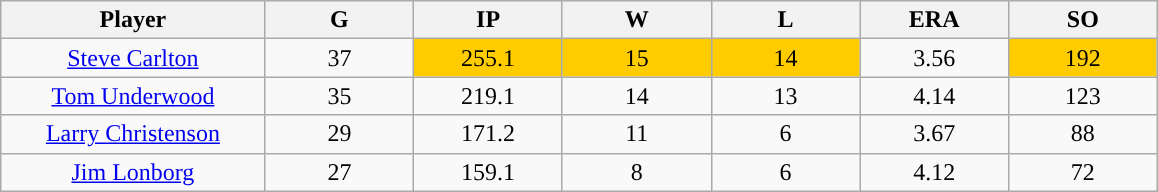<table class="wikitable sortable">
<tr>
<th bgcolor="#DDDDFF" width="16%">Player</th>
<th bgcolor="#DDDDFF" width="9%">G</th>
<th bgcolor="#DDDDFF" width="9%">IP</th>
<th bgcolor="#DDDDFF" width="9%">W</th>
<th bgcolor="#DDDDFF" width="9%">L</th>
<th bgcolor="#DDDDFF" width="9%">ERA</th>
<th bgcolor="#DDDDFF" width="9%">SO</th>
</tr>
<tr align="center">
<td><a href='#'>Steve Carlton</a></td>
<td>37</td>
<td style="background:#fc0;">255.1</td>
<td style="background:#fc0;">15</td>
<td style="background:#fc0;">14</td>
<td>3.56</td>
<td style="background:#fc0;">192</td>
</tr>
<tr align="center">
<td><a href='#'>Tom Underwood</a></td>
<td>35</td>
<td>219.1</td>
<td>14</td>
<td>13</td>
<td>4.14</td>
<td>123</td>
</tr>
<tr align="center">
<td><a href='#'>Larry Christenson</a></td>
<td>29</td>
<td>171.2</td>
<td>11</td>
<td>6</td>
<td>3.67</td>
<td>88</td>
</tr>
<tr align="center">
<td><a href='#'>Jim Lonborg</a></td>
<td>27</td>
<td>159.1</td>
<td>8</td>
<td>6</td>
<td>4.12</td>
<td>72</td>
</tr>
</table>
